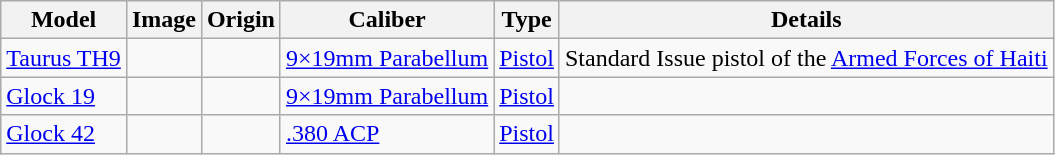<table class="wikitable">
<tr>
<th>Model</th>
<th>Image</th>
<th>Origin</th>
<th>Caliber</th>
<th>Type</th>
<th>Details</th>
</tr>
<tr>
<td><a href='#'>Taurus TH9</a></td>
<td></td>
<td></td>
<td><a href='#'>9×19mm Parabellum</a></td>
<td><a href='#'>Pistol</a></td>
<td>Standard Issue pistol of the <a href='#'>Armed Forces of Haiti</a></td>
</tr>
<tr>
<td><a href='#'>Glock 19</a></td>
<td></td>
<td></td>
<td><a href='#'>9×19mm Parabellum</a></td>
<td><a href='#'>Pistol</a></td>
<td></td>
</tr>
<tr>
<td><a href='#'>Glock 42</a></td>
<td></td>
<td></td>
<td><a href='#'>.380 ACP</a></td>
<td><a href='#'>Pistol</a></td>
<td></td>
</tr>
</table>
